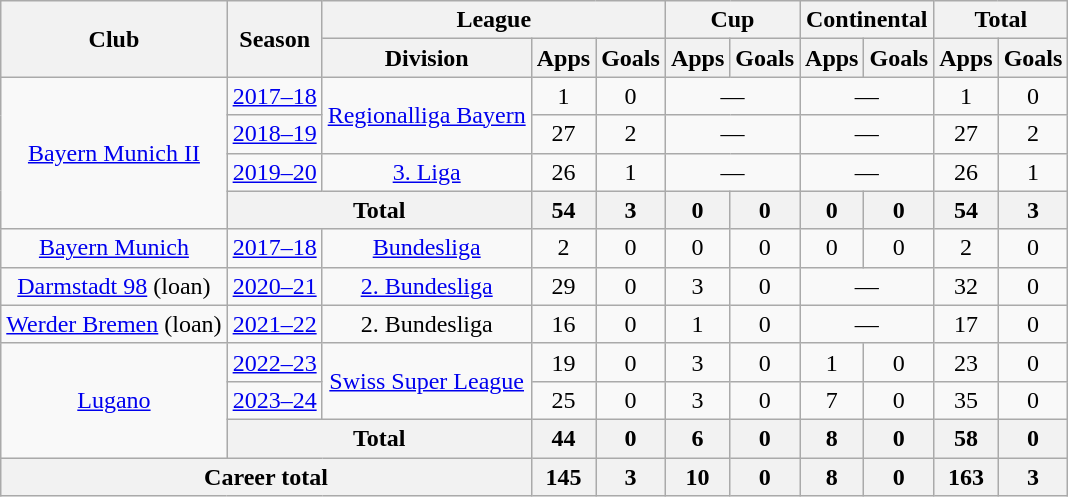<table class="wikitable" style="text-align:center">
<tr>
<th rowspan="2">Club</th>
<th rowspan="2">Season</th>
<th colspan="3">League</th>
<th colspan="2">Cup</th>
<th colspan="2">Continental</th>
<th colspan="2">Total</th>
</tr>
<tr>
<th>Division</th>
<th>Apps</th>
<th>Goals</th>
<th>Apps</th>
<th>Goals</th>
<th>Apps</th>
<th>Goals</th>
<th>Apps</th>
<th>Goals</th>
</tr>
<tr>
<td rowspan="4"><a href='#'>Bayern Munich II</a></td>
<td><a href='#'>2017–18</a></td>
<td rowspan="2"><a href='#'>Regionalliga Bayern</a></td>
<td>1</td>
<td>0</td>
<td colspan="2">—</td>
<td colspan="2">—</td>
<td>1</td>
<td>0</td>
</tr>
<tr>
<td><a href='#'>2018–19</a></td>
<td>27</td>
<td>2</td>
<td colspan="2">—</td>
<td colspan="2">—</td>
<td>27</td>
<td>2</td>
</tr>
<tr>
<td><a href='#'>2019–20</a></td>
<td><a href='#'>3. Liga</a></td>
<td>26</td>
<td>1</td>
<td colspan="2">—</td>
<td colspan="2">—</td>
<td>26</td>
<td>1</td>
</tr>
<tr>
<th colspan="2">Total</th>
<th>54</th>
<th>3</th>
<th>0</th>
<th>0</th>
<th>0</th>
<th>0</th>
<th>54</th>
<th>3</th>
</tr>
<tr>
<td><a href='#'>Bayern Munich</a></td>
<td><a href='#'>2017–18</a></td>
<td><a href='#'>Bundesliga</a></td>
<td>2</td>
<td>0</td>
<td>0</td>
<td>0</td>
<td>0</td>
<td>0</td>
<td>2</td>
<td>0</td>
</tr>
<tr>
<td><a href='#'>Darmstadt 98</a> (loan)</td>
<td><a href='#'>2020–21</a></td>
<td><a href='#'>2. Bundesliga</a></td>
<td>29</td>
<td>0</td>
<td>3</td>
<td>0</td>
<td colspan="2">—</td>
<td>32</td>
<td>0</td>
</tr>
<tr>
<td><a href='#'>Werder Bremen</a> (loan)</td>
<td><a href='#'>2021–22</a></td>
<td>2. Bundesliga</td>
<td>16</td>
<td>0</td>
<td>1</td>
<td>0</td>
<td colspan="2">—</td>
<td>17</td>
<td>0</td>
</tr>
<tr>
<td rowspan="3"><a href='#'>Lugano</a></td>
<td><a href='#'>2022–23</a></td>
<td rowspan="2"><a href='#'>Swiss Super League</a></td>
<td>19</td>
<td>0</td>
<td>3</td>
<td>0</td>
<td>1</td>
<td>0</td>
<td>23</td>
<td>0</td>
</tr>
<tr>
<td><a href='#'>2023–24</a></td>
<td>25</td>
<td>0</td>
<td>3</td>
<td>0</td>
<td>7</td>
<td>0</td>
<td>35</td>
<td>0</td>
</tr>
<tr>
<th colspan="2">Total</th>
<th>44</th>
<th>0</th>
<th>6</th>
<th>0</th>
<th>8</th>
<th>0</th>
<th>58</th>
<th>0</th>
</tr>
<tr>
<th colspan="3">Career total</th>
<th>145</th>
<th>3</th>
<th>10</th>
<th>0</th>
<th>8</th>
<th>0</th>
<th>163</th>
<th>3</th>
</tr>
</table>
